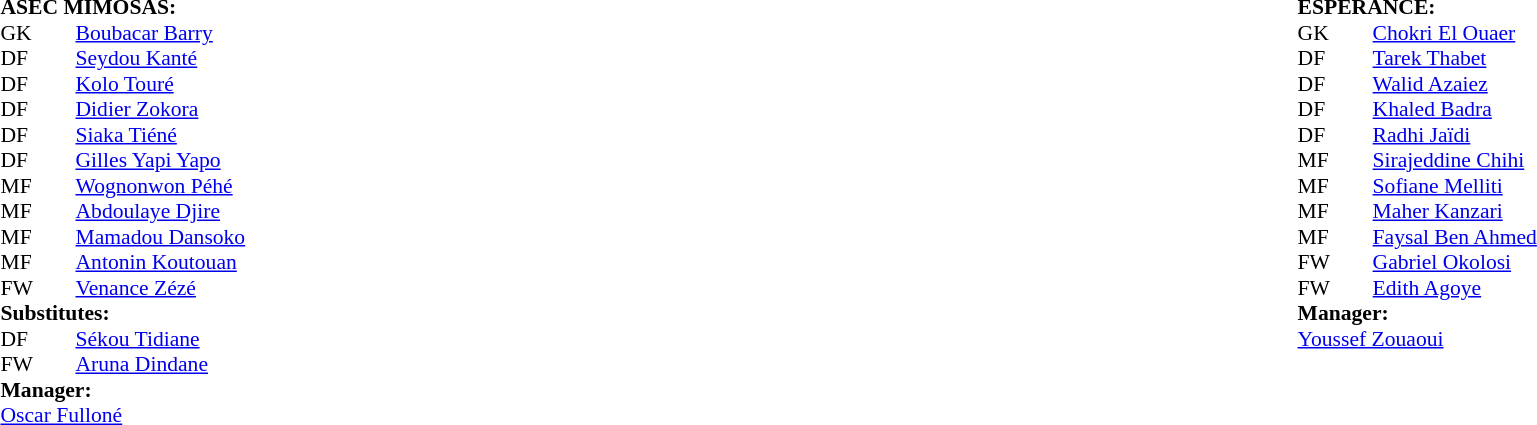<table width="100%">
<tr>
<td valign="top" width="50%"><br><table style="font-size:90%" cellspacing="0" cellpadding="0">
<tr>
<td colspan=4><strong>ASEC MIMOSAS:</strong></td>
</tr>
<tr>
<th width=25></th>
<th width=25></th>
</tr>
<tr>
<td>GK</td>
<td><strong> </strong></td>
<td> <a href='#'>Boubacar Barry</a></td>
</tr>
<tr>
<td>DF</td>
<td><strong> </strong></td>
<td> <a href='#'>Seydou Kanté</a></td>
</tr>
<tr>
<td>DF</td>
<td><strong> </strong></td>
<td> <a href='#'>Kolo Touré</a></td>
</tr>
<tr>
<td>DF</td>
<td><strong> </strong></td>
<td> <a href='#'>Didier Zokora</a></td>
</tr>
<tr>
<td>DF</td>
<td><strong> </strong></td>
<td> <a href='#'>Siaka Tiéné</a></td>
</tr>
<tr>
<td>DF</td>
<td><strong> </strong></td>
<td> <a href='#'>Gilles Yapi Yapo</a></td>
</tr>
<tr>
<td>MF</td>
<td><strong> </strong></td>
<td> <a href='#'>Wognonwon Péhé</a></td>
<td></td>
<td></td>
</tr>
<tr>
<td>MF</td>
<td><strong> </strong></td>
<td> <a href='#'>Abdoulaye Djire</a></td>
<td></td>
</tr>
<tr>
<td>MF</td>
<td><strong> </strong></td>
<td> <a href='#'>Mamadou Dansoko</a></td>
</tr>
<tr>
<td>MF</td>
<td><strong> </strong></td>
<td> <a href='#'>Antonin Koutouan</a></td>
<td></td>
<td></td>
</tr>
<tr>
<td>FW</td>
<td><strong> </strong></td>
<td> <a href='#'>Venance Zézé</a></td>
</tr>
<tr>
<td colspan=3><strong>Substitutes:</strong></td>
</tr>
<tr>
<td>DF</td>
<td><strong> </strong></td>
<td> <a href='#'>Sékou Tidiane</a></td>
<td></td>
<td></td>
</tr>
<tr>
<td>FW</td>
<td><strong> </strong></td>
<td> <a href='#'>Aruna Dindane</a></td>
<td></td>
<td></td>
</tr>
<tr>
<td colspan=3><strong>Manager:</strong></td>
</tr>
<tr>
<td colspan=4> <a href='#'>Oscar Fulloné</a></td>
</tr>
</table>
</td>
<td valign="top" width="50%"><br><table style="font-size: 90%" cellspacing="0" cellpadding="0" align=center>
<tr>
<td colspan="4"><strong>ESPERANCE:</strong></td>
</tr>
<tr>
<th width=25></th>
<th width=25></th>
</tr>
<tr>
<td>GK</td>
<td><strong> </strong></td>
<td> <a href='#'>Chokri El Ouaer</a></td>
</tr>
<tr>
<td>DF</td>
<td><strong> </strong></td>
<td> <a href='#'>Tarek Thabet</a></td>
</tr>
<tr>
<td>DF</td>
<td><strong> </strong></td>
<td> <a href='#'>Walid Azaiez</a></td>
</tr>
<tr>
<td>DF</td>
<td><strong> </strong></td>
<td> <a href='#'>Khaled Badra</a></td>
</tr>
<tr>
<td>DF</td>
<td><strong> </strong></td>
<td> <a href='#'>Radhi Jaïdi</a></td>
<td></td>
</tr>
<tr>
<td>MF</td>
<td><strong> </strong></td>
<td> <a href='#'>Sirajeddine Chihi</a></td>
</tr>
<tr>
<td>MF</td>
<td><strong> </strong></td>
<td> <a href='#'>Sofiane Melliti</a></td>
</tr>
<tr>
<td>MF</td>
<td><strong> </strong></td>
<td> <a href='#'>Maher Kanzari</a></td>
</tr>
<tr>
<td>MF</td>
<td><strong> </strong></td>
<td> <a href='#'>Faysal Ben Ahmed</a></td>
<td></td>
</tr>
<tr>
<td>FW</td>
<td><strong> </strong></td>
<td> <a href='#'>Gabriel Okolosi</a></td>
</tr>
<tr>
<td>FW</td>
<td><strong> </strong></td>
<td> <a href='#'>Edith Agoye</a></td>
</tr>
<tr>
<td colspan=3><strong>Manager:</strong></td>
</tr>
<tr>
<td colspan=4> <a href='#'>Youssef Zouaoui</a></td>
</tr>
</table>
</td>
</tr>
</table>
